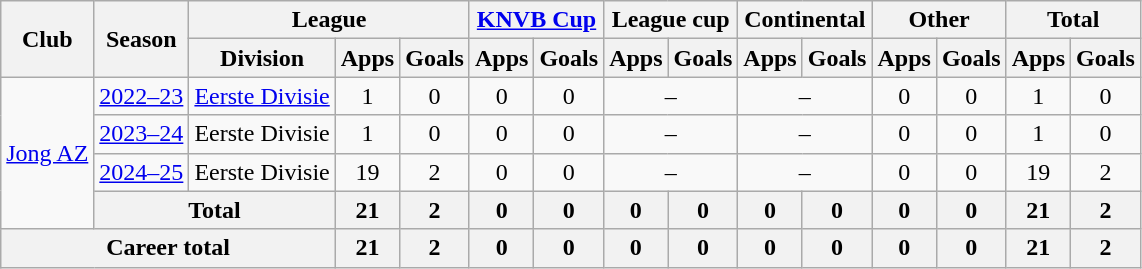<table class="wikitable" style="text-align:center">
<tr>
<th rowspan="2">Club</th>
<th rowspan="2">Season</th>
<th colspan="3">League</th>
<th colspan="2"><a href='#'>KNVB Cup</a></th>
<th colspan="2">League cup</th>
<th colspan="2">Continental</th>
<th colspan="2">Other</th>
<th colspan="2">Total</th>
</tr>
<tr>
<th>Division</th>
<th>Apps</th>
<th>Goals</th>
<th>Apps</th>
<th>Goals</th>
<th>Apps</th>
<th>Goals</th>
<th>Apps</th>
<th>Goals</th>
<th>Apps</th>
<th>Goals</th>
<th>Apps</th>
<th>Goals</th>
</tr>
<tr>
<td rowspan="4"><a href='#'>Jong AZ</a></td>
<td><a href='#'>2022–23</a></td>
<td><a href='#'>Eerste Divisie</a></td>
<td>1</td>
<td>0</td>
<td>0</td>
<td>0</td>
<td colspan="2">–</td>
<td colspan="2">–</td>
<td>0</td>
<td>0</td>
<td>1</td>
<td>0</td>
</tr>
<tr>
<td><a href='#'>2023–24</a></td>
<td>Eerste Divisie</td>
<td>1</td>
<td>0</td>
<td>0</td>
<td>0</td>
<td colspan="2">–</td>
<td colspan="2">–</td>
<td>0</td>
<td>0</td>
<td>1</td>
<td>0</td>
</tr>
<tr>
<td><a href='#'>2024–25</a></td>
<td>Eerste Divisie</td>
<td>19</td>
<td>2</td>
<td>0</td>
<td>0</td>
<td colspan="2">–</td>
<td colspan="2">–</td>
<td>0</td>
<td>0</td>
<td>19</td>
<td>2</td>
</tr>
<tr>
<th colspan="2">Total</th>
<th>21</th>
<th>2</th>
<th>0</th>
<th>0</th>
<th>0</th>
<th>0</th>
<th>0</th>
<th>0</th>
<th>0</th>
<th>0</th>
<th>21</th>
<th>2</th>
</tr>
<tr>
<th colspan="3">Career total</th>
<th>21</th>
<th>2</th>
<th>0</th>
<th>0</th>
<th>0</th>
<th>0</th>
<th>0</th>
<th>0</th>
<th>0</th>
<th>0</th>
<th>21</th>
<th>2</th>
</tr>
</table>
